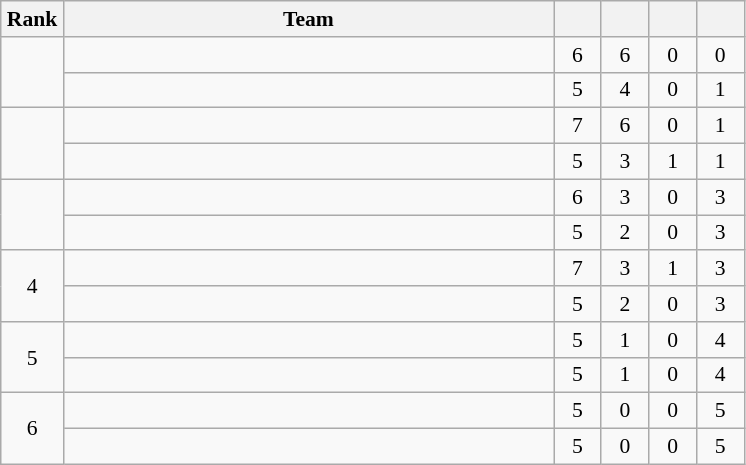<table class="wikitable" style="text-align: center; font-size:90% ">
<tr>
<th width=35>Rank</th>
<th width=320>Team</th>
<th width=25></th>
<th width=25></th>
<th width=25></th>
<th width=25></th>
</tr>
<tr>
<td rowspan=2></td>
<td align=left></td>
<td>6</td>
<td>6</td>
<td>0</td>
<td>0</td>
</tr>
<tr>
<td align=left></td>
<td>5</td>
<td>4</td>
<td>0</td>
<td>1</td>
</tr>
<tr>
<td rowspan=2></td>
<td align=left></td>
<td>7</td>
<td>6</td>
<td>0</td>
<td>1</td>
</tr>
<tr>
<td align=left></td>
<td>5</td>
<td>3</td>
<td>1</td>
<td>1</td>
</tr>
<tr>
<td rowspan=2></td>
<td align=left></td>
<td>6</td>
<td>3</td>
<td>0</td>
<td>3</td>
</tr>
<tr>
<td align=left></td>
<td>5</td>
<td>2</td>
<td>0</td>
<td>3</td>
</tr>
<tr>
<td rowspan=2>4</td>
<td align=left></td>
<td>7</td>
<td>3</td>
<td>1</td>
<td>3</td>
</tr>
<tr>
<td align=left></td>
<td>5</td>
<td>2</td>
<td>0</td>
<td>3</td>
</tr>
<tr>
<td rowspan=2>5</td>
<td align=left></td>
<td>5</td>
<td>1</td>
<td>0</td>
<td>4</td>
</tr>
<tr>
<td align=left></td>
<td>5</td>
<td>1</td>
<td>0</td>
<td>4</td>
</tr>
<tr>
<td rowspan=2>6</td>
<td align=left></td>
<td>5</td>
<td>0</td>
<td>0</td>
<td>5</td>
</tr>
<tr>
<td align=left></td>
<td>5</td>
<td>0</td>
<td>0</td>
<td>5</td>
</tr>
</table>
